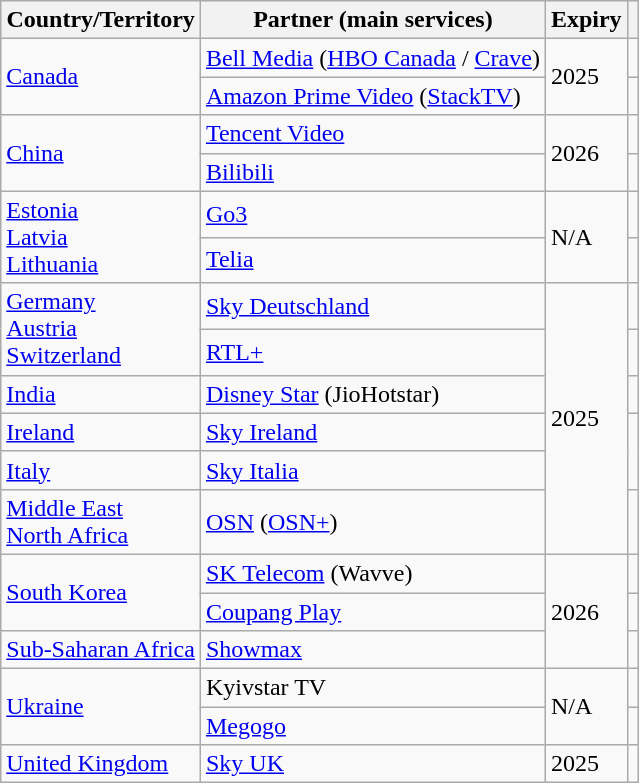<table class="wikitable sortable plainrowheaders" id="local partners">
<tr>
<th scope="col">Country/Territory</th>
<th scope="col">Partner (main services)</th>
<th scope="col">Expiry</th>
<th scope="col"></th>
</tr>
<tr>
<td rowspan="2" scope="row"><a href='#'>Canada</a></td>
<td><a href='#'>Bell Media</a> (<a href='#'>HBO Canada</a> / <a href='#'>Crave</a>)</td>
<td rowspan="2">2025</td>
<td></td>
</tr>
<tr>
<td><a href='#'>Amazon Prime Video</a> (<a href='#'>StackTV</a>)</td>
<td></td>
</tr>
<tr>
<td rowspan="2" scope="row"><a href='#'>China</a></td>
<td><a href='#'>Tencent Video</a></td>
<td rowspan="2">2026</td>
<td></td>
</tr>
<tr>
<td><a href='#'>Bilibili</a> </td>
<td></td>
</tr>
<tr>
<td rowspan="2" scope="row"><a href='#'>Estonia</a><br><a href='#'>Latvia</a><br><a href='#'>Lithuania</a></td>
<td><a href='#'>Go3</a></td>
<td rowspan="2">N/A</td>
<td></td>
</tr>
<tr>
<td><a href='#'>Telia</a></td>
<td></td>
</tr>
<tr>
<td rowspan="2" scope="row"><a href='#'>Germany</a><br><a href='#'>Austria</a><br><a href='#'>Switzerland</a></td>
<td><a href='#'>Sky Deutschland</a></td>
<td rowspan="6">2025</td>
<td></td>
</tr>
<tr>
<td><a href='#'>RTL+</a></td>
<td></td>
</tr>
<tr>
<td scope="row"><a href='#'>India</a></td>
<td><a href='#'>Disney Star</a> (JioHotstar)</td>
<td></td>
</tr>
<tr>
<td scope="row"><a href='#'>Ireland</a></td>
<td><a href='#'>Sky Ireland</a></td>
<td rowspan="2"></td>
</tr>
<tr>
<td scope="row"><a href='#'>Italy</a></td>
<td><a href='#'>Sky Italia</a></td>
</tr>
<tr>
<td scope="row"><a href='#'>Middle East<br>North Africa</a></td>
<td><a href='#'>OSN</a> (<a href='#'>OSN+</a>)</td>
<td></td>
</tr>
<tr>
<td rowspan="2" scope="row"><a href='#'>South Korea</a></td>
<td><a href='#'>SK Telecom</a> (Wavve)</td>
<td rowspan="3">2026</td>
<td></td>
</tr>
<tr>
<td><a href='#'>Coupang Play</a></td>
<td></td>
</tr>
<tr>
<td><a href='#'>Sub-Saharan Africa</a></td>
<td><a href='#'>Showmax</a></td>
<td></td>
</tr>
<tr>
<td rowspan="2" scope="row"><a href='#'>Ukraine</a></td>
<td>Kyivstar TV</td>
<td rowspan="2">N/A</td>
<td></td>
</tr>
<tr>
<td><a href='#'>Megogo</a></td>
<td></td>
</tr>
<tr>
<td scope="row"><a href='#'>United Kingdom</a></td>
<td><a href='#'>Sky UK</a></td>
<td>2025</td>
<td></td>
</tr>
</table>
